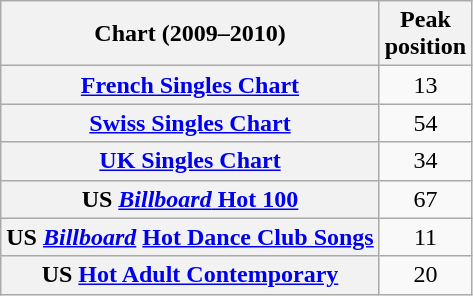<table class="wikitable sortable plainrowheaders" style="text-align:center">
<tr>
<th>Chart (2009–2010)</th>
<th>Peak<br>position</th>
</tr>
<tr>
<th scope="row"><a href='#'>French Singles Chart</a></th>
<td>13</td>
</tr>
<tr>
<th scope="row"><a href='#'>Swiss Singles Chart</a></th>
<td>54</td>
</tr>
<tr>
<th scope="row"><a href='#'>UK Singles Chart</a></th>
<td>34</td>
</tr>
<tr>
<th scope="row">US <a href='#'><em>Billboard</em> Hot 100</a></th>
<td>67</td>
</tr>
<tr>
<th scope="row">US <em><a href='#'>Billboard</a></em> <a href='#'>Hot Dance Club Songs</a></th>
<td>11</td>
</tr>
<tr>
<th scope="row">US <a href='#'>Hot Adult Contemporary</a></th>
<td>20</td>
</tr>
</table>
